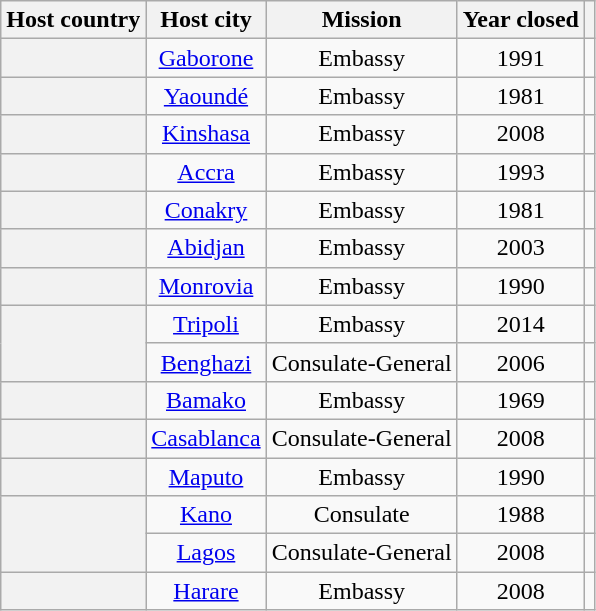<table class="wikitable plainrowheaders" style="text-align:center;">
<tr>
<th scope="col">Host country</th>
<th scope="col">Host city</th>
<th scope="col">Mission</th>
<th scope="col">Year closed</th>
<th scope="col"></th>
</tr>
<tr>
<th scope="row"></th>
<td><a href='#'>Gaborone</a></td>
<td>Embassy</td>
<td>1991</td>
<td></td>
</tr>
<tr>
<th scope="row"></th>
<td><a href='#'>Yaoundé</a></td>
<td>Embassy</td>
<td>1981</td>
<td></td>
</tr>
<tr>
<th scope="row"></th>
<td><a href='#'>Kinshasa</a></td>
<td>Embassy</td>
<td>2008</td>
<td></td>
</tr>
<tr>
<th scope="row"></th>
<td><a href='#'>Accra</a></td>
<td>Embassy</td>
<td>1993</td>
<td></td>
</tr>
<tr>
<th scope="row"></th>
<td><a href='#'>Conakry</a></td>
<td>Embassy</td>
<td>1981</td>
<td></td>
</tr>
<tr>
<th scope="row"></th>
<td><a href='#'>Abidjan</a></td>
<td>Embassy</td>
<td>2003</td>
<td></td>
</tr>
<tr>
<th scope="row"></th>
<td><a href='#'>Monrovia</a></td>
<td>Embassy</td>
<td>1990</td>
<td></td>
</tr>
<tr>
<th scope="row" rowspan="2"></th>
<td><a href='#'>Tripoli</a></td>
<td>Embassy</td>
<td>2014</td>
<td></td>
</tr>
<tr>
<td><a href='#'>Benghazi</a></td>
<td>Consulate-General</td>
<td>2006</td>
<td></td>
</tr>
<tr>
<th scope="row"></th>
<td><a href='#'>Bamako</a></td>
<td>Embassy</td>
<td>1969</td>
<td></td>
</tr>
<tr>
<th scope="row"></th>
<td><a href='#'>Casablanca</a></td>
<td>Consulate-General</td>
<td>2008</td>
<td></td>
</tr>
<tr>
<th scope="row"></th>
<td><a href='#'>Maputo</a></td>
<td>Embassy</td>
<td>1990</td>
<td></td>
</tr>
<tr>
<th scope="row" rowspan="2"></th>
<td><a href='#'>Kano</a></td>
<td>Consulate</td>
<td>1988</td>
<td></td>
</tr>
<tr>
<td><a href='#'>Lagos</a></td>
<td>Consulate-General</td>
<td>2008</td>
<td></td>
</tr>
<tr>
<th scope="row"></th>
<td><a href='#'>Harare</a></td>
<td>Embassy</td>
<td>2008</td>
<td></td>
</tr>
</table>
